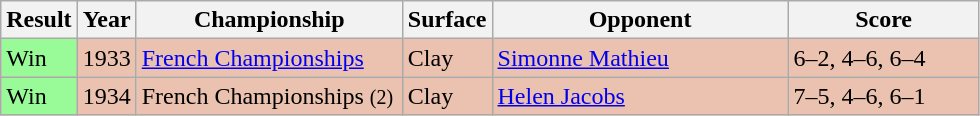<table class='sortable wikitable'>
<tr>
<th>Result</th>
<th>Year</th>
<th style="width:170px">Championship</th>
<th style="width:50px">Surface</th>
<th style="width:190px">Opponent</th>
<th style="width:120px" class="unsortable">Score</th>
</tr>
<tr style="background:#ebc2af;">
<td style="background:#98fb98;">Win</td>
<td>1933</td>
<td><a href='#'>French Championships</a></td>
<td>Clay</td>
<td> <a href='#'>Simonne Mathieu</a></td>
<td>6–2, 4–6, 6–4</td>
</tr>
<tr style="background:#ebc2af;">
<td style="background:#98fb98;">Win</td>
<td>1934</td>
<td>French Championships <small>(2)</small></td>
<td>Clay</td>
<td> <a href='#'>Helen Jacobs</a></td>
<td>7–5, 4–6, 6–1</td>
</tr>
</table>
